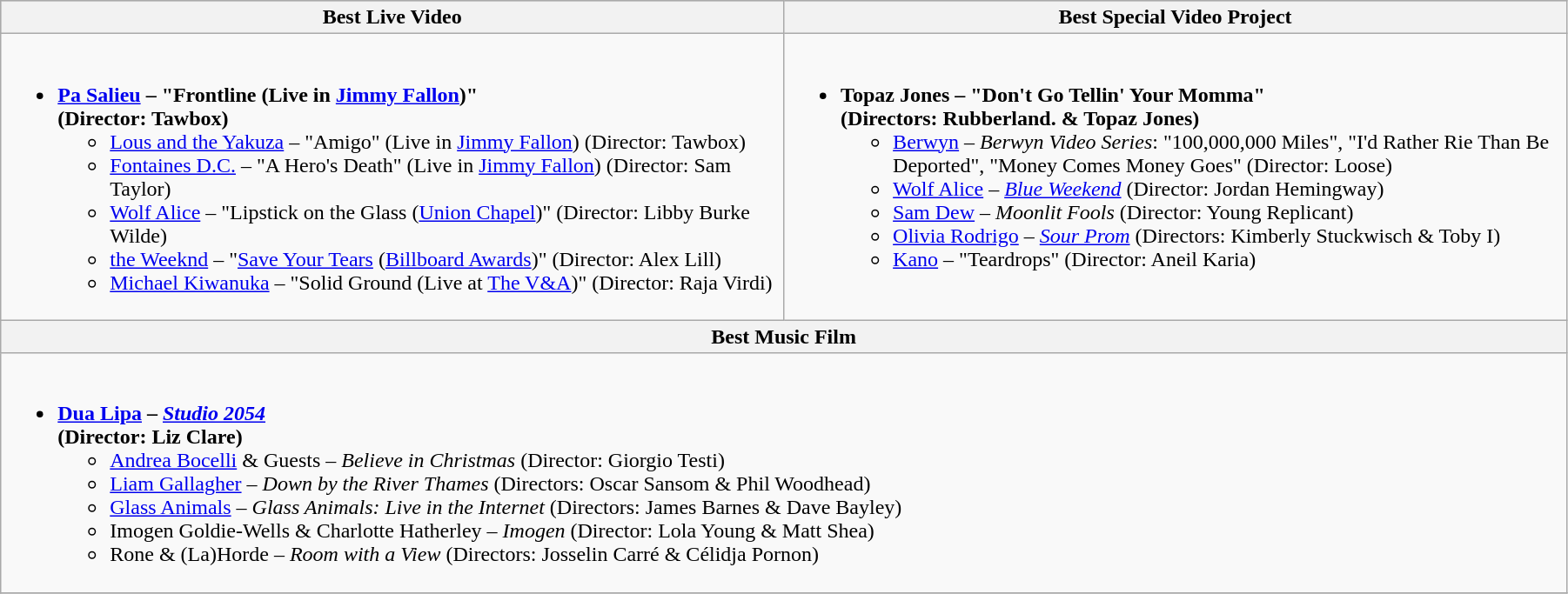<table class="wikitable" style="width:95%">
<tr bgcolor="#bebebe">
<th width="50%">Best Live Video</th>
<th width="50%">Best Special Video Project</th>
</tr>
<tr>
<td valign="top"><br><ul><li><strong><a href='#'>Pa Salieu</a> – "Frontline (Live in <a href='#'>Jimmy Fallon</a>)"<br>(Director: Tawbox)</strong><ul><li><a href='#'>Lous and the Yakuza</a> – "Amigo" (Live in <a href='#'>Jimmy Fallon</a>) (Director: Tawbox)</li><li><a href='#'>Fontaines D.C.</a> – "A Hero's Death" (Live in <a href='#'>Jimmy Fallon</a>) (Director: Sam Taylor)</li><li><a href='#'>Wolf Alice</a> – "Lipstick on the Glass (<a href='#'>Union Chapel</a>)" (Director: Libby Burke Wilde)</li><li><a href='#'>the Weeknd</a> – "<a href='#'>Save Your Tears</a> (<a href='#'>Billboard Awards</a>)" (Director: Alex Lill)</li><li><a href='#'>Michael Kiwanuka</a> – "Solid Ground (Live at <a href='#'>The V&A</a>)" (Director: Raja Virdi)</li></ul></li></ul></td>
<td valign="top"><br><ul><li><strong>Topaz Jones – "Don't Go Tellin' Your Momma"<br>(Directors: Rubberland. & Topaz Jones)</strong><ul><li><a href='#'>Berwyn</a> – <em>Berwyn Video Series</em>: "100,000,000 Miles", "I'd Rather Rie Than Be Deported", "Money Comes Money Goes" (Director: Loose)</li><li><a href='#'>Wolf Alice</a> – <em><a href='#'>Blue Weekend</a></em> (Director: Jordan Hemingway)</li><li><a href='#'>Sam Dew</a> – <em>Moonlit Fools</em> (Director: Young Replicant)</li><li><a href='#'>Olivia Rodrigo</a> – <em><a href='#'>Sour Prom</a></em> (Directors: Kimberly Stuckwisch & Toby I)</li><li><a href='#'>Kano</a> – "Teardrops" (Director: Aneil Karia)</li></ul></li></ul></td>
</tr>
<tr>
<th width="50%" colspan="2">Best Music Film</th>
</tr>
<tr>
<td valign="top" colspan="2"><br><ul><li><strong><a href='#'>Dua Lipa</a> – <em><a href='#'>Studio 2054</a></em><br>(Director: Liz Clare)</strong><ul><li><a href='#'>Andrea Bocelli</a> & Guests – <em>Believe in Christmas</em> (Director: Giorgio Testi)</li><li><a href='#'>Liam Gallagher</a> – <em>Down by the River Thames</em> (Directors: Oscar Sansom & Phil Woodhead)</li><li><a href='#'>Glass Animals</a> – <em>Glass Animals: Live in the Internet</em> (Directors: James Barnes & Dave Bayley)</li><li>Imogen Goldie-Wells & Charlotte Hatherley – <em>Imogen</em> (Director: Lola Young & Matt Shea)</li><li>Rone & (La)Horde – <em>Room with a View</em> (Directors: Josselin Carré & Célidja Pornon)</li></ul></li></ul></td>
</tr>
<tr>
</tr>
</table>
